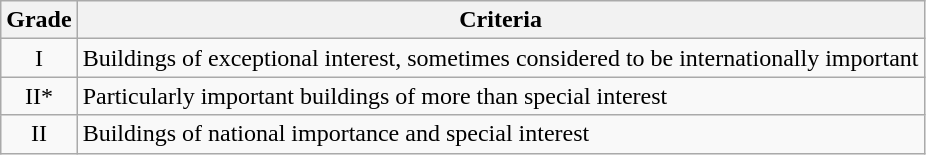<table class="wikitable">
<tr>
<th>Grade</th>
<th>Criteria</th>
</tr>
<tr>
<td align="center" >I</td>
<td>Buildings of exceptional interest, sometimes considered to be internationally important</td>
</tr>
<tr>
<td align="center" >II*</td>
<td>Particularly important buildings of more than special interest</td>
</tr>
<tr>
<td align="center" >II</td>
<td>Buildings of national importance and special interest</td>
</tr>
</table>
